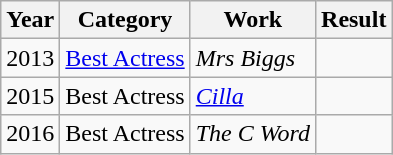<table class="wikitable sortable">
<tr>
<th>Year</th>
<th>Category</th>
<th>Work</th>
<th>Result</th>
</tr>
<tr>
<td>2013</td>
<td><a href='#'>Best Actress</a></td>
<td><em>Mrs Biggs</em></td>
<td></td>
</tr>
<tr>
<td>2015</td>
<td>Best Actress</td>
<td><em><a href='#'>Cilla</a></em></td>
<td></td>
</tr>
<tr>
<td>2016</td>
<td>Best Actress</td>
<td><em>The C Word</em></td>
<td></td>
</tr>
</table>
